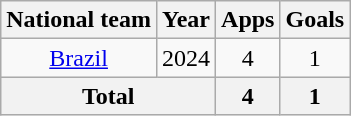<table class="wikitable" style="text-align:center">
<tr>
<th>National team</th>
<th>Year</th>
<th>Apps</th>
<th>Goals</th>
</tr>
<tr>
<td><a href='#'>Brazil</a></td>
<td>2024</td>
<td>4</td>
<td>1</td>
</tr>
<tr>
<th colspan="2">Total</th>
<th>4</th>
<th>1</th>
</tr>
</table>
